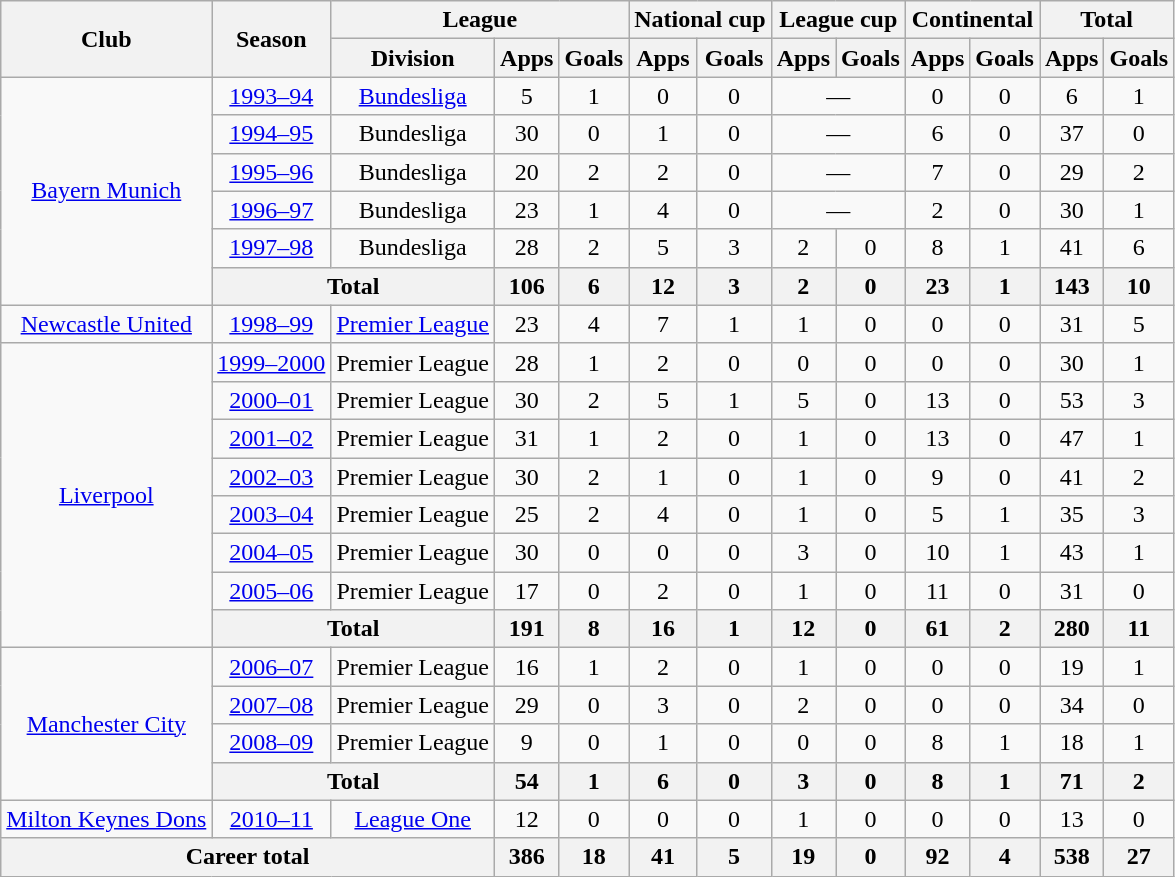<table class="wikitable" style="text-align:center">
<tr>
<th rowspan="2">Club</th>
<th rowspan="2">Season</th>
<th colspan="3">League</th>
<th colspan="2">National cup</th>
<th colspan="2">League cup</th>
<th colspan="2">Continental</th>
<th colspan="2">Total</th>
</tr>
<tr>
<th>Division</th>
<th>Apps</th>
<th>Goals</th>
<th>Apps</th>
<th>Goals</th>
<th>Apps</th>
<th>Goals</th>
<th>Apps</th>
<th>Goals</th>
<th>Apps</th>
<th>Goals</th>
</tr>
<tr>
<td rowspan="6"><a href='#'>Bayern Munich</a></td>
<td><a href='#'>1993–94</a></td>
<td><a href='#'>Bundesliga</a></td>
<td>5</td>
<td>1</td>
<td>0</td>
<td>0</td>
<td colspan="2">—</td>
<td>0</td>
<td>0</td>
<td>6</td>
<td>1</td>
</tr>
<tr>
<td><a href='#'>1994–95</a></td>
<td>Bundesliga</td>
<td>30</td>
<td>0</td>
<td>1</td>
<td>0</td>
<td colspan="2">—</td>
<td>6</td>
<td>0</td>
<td>37</td>
<td>0</td>
</tr>
<tr>
<td><a href='#'>1995–96</a></td>
<td>Bundesliga</td>
<td>20</td>
<td>2</td>
<td>2</td>
<td>0</td>
<td colspan="2">—</td>
<td>7</td>
<td>0</td>
<td>29</td>
<td>2</td>
</tr>
<tr>
<td><a href='#'>1996–97</a></td>
<td>Bundesliga</td>
<td>23</td>
<td>1</td>
<td>4</td>
<td>0</td>
<td colspan="2">—</td>
<td>2</td>
<td>0</td>
<td>30</td>
<td>1</td>
</tr>
<tr>
<td><a href='#'>1997–98</a></td>
<td>Bundesliga</td>
<td>28</td>
<td>2</td>
<td>5</td>
<td>3</td>
<td>2</td>
<td>0</td>
<td>8</td>
<td>1</td>
<td>41</td>
<td>6</td>
</tr>
<tr>
<th colspan="2">Total</th>
<th>106</th>
<th>6</th>
<th>12</th>
<th>3</th>
<th>2</th>
<th>0</th>
<th>23</th>
<th>1</th>
<th>143</th>
<th>10</th>
</tr>
<tr>
<td><a href='#'>Newcastle United</a></td>
<td><a href='#'>1998–99</a></td>
<td><a href='#'>Premier League</a></td>
<td>23</td>
<td>4</td>
<td>7</td>
<td>1</td>
<td>1</td>
<td>0</td>
<td>0</td>
<td>0</td>
<td>31</td>
<td>5</td>
</tr>
<tr>
<td rowspan="8"><a href='#'>Liverpool</a></td>
<td><a href='#'>1999–2000</a></td>
<td>Premier League</td>
<td>28</td>
<td>1</td>
<td>2</td>
<td>0</td>
<td>0</td>
<td>0</td>
<td>0</td>
<td>0</td>
<td>30</td>
<td>1</td>
</tr>
<tr>
<td><a href='#'>2000–01</a></td>
<td>Premier League</td>
<td>30</td>
<td>2</td>
<td>5</td>
<td>1</td>
<td>5</td>
<td>0</td>
<td>13</td>
<td>0</td>
<td>53</td>
<td>3</td>
</tr>
<tr>
<td><a href='#'>2001–02</a></td>
<td>Premier League</td>
<td>31</td>
<td>1</td>
<td>2</td>
<td>0</td>
<td>1</td>
<td>0</td>
<td>13</td>
<td>0</td>
<td>47</td>
<td>1</td>
</tr>
<tr>
<td><a href='#'>2002–03</a></td>
<td>Premier League</td>
<td>30</td>
<td>2</td>
<td>1</td>
<td>0</td>
<td>1</td>
<td>0</td>
<td>9</td>
<td>0</td>
<td>41</td>
<td>2</td>
</tr>
<tr>
<td><a href='#'>2003–04</a></td>
<td>Premier League</td>
<td>25</td>
<td>2</td>
<td>4</td>
<td>0</td>
<td>1</td>
<td>0</td>
<td>5</td>
<td>1</td>
<td>35</td>
<td>3</td>
</tr>
<tr>
<td><a href='#'>2004–05</a></td>
<td>Premier League</td>
<td>30</td>
<td>0</td>
<td>0</td>
<td>0</td>
<td>3</td>
<td>0</td>
<td>10</td>
<td>1</td>
<td>43</td>
<td>1</td>
</tr>
<tr>
<td><a href='#'>2005–06</a></td>
<td>Premier League</td>
<td>17</td>
<td>0</td>
<td>2</td>
<td>0</td>
<td>1</td>
<td>0</td>
<td>11</td>
<td>0</td>
<td>31</td>
<td>0</td>
</tr>
<tr>
<th colspan="2">Total</th>
<th>191</th>
<th>8</th>
<th>16</th>
<th>1</th>
<th>12</th>
<th>0</th>
<th>61</th>
<th>2</th>
<th>280</th>
<th>11</th>
</tr>
<tr>
<td rowspan="4"><a href='#'>Manchester City</a></td>
<td><a href='#'>2006–07</a></td>
<td>Premier League</td>
<td>16</td>
<td>1</td>
<td>2</td>
<td>0</td>
<td>1</td>
<td>0</td>
<td>0</td>
<td>0</td>
<td>19</td>
<td>1</td>
</tr>
<tr>
<td><a href='#'>2007–08</a></td>
<td>Premier League</td>
<td>29</td>
<td>0</td>
<td>3</td>
<td>0</td>
<td>2</td>
<td>0</td>
<td>0</td>
<td>0</td>
<td>34</td>
<td>0</td>
</tr>
<tr>
<td><a href='#'>2008–09</a></td>
<td>Premier League</td>
<td>9</td>
<td>0</td>
<td>1</td>
<td>0</td>
<td>0</td>
<td>0</td>
<td>8</td>
<td>1</td>
<td>18</td>
<td>1</td>
</tr>
<tr>
<th colspan="2">Total</th>
<th>54</th>
<th>1</th>
<th>6</th>
<th>0</th>
<th>3</th>
<th>0</th>
<th>8</th>
<th>1</th>
<th>71</th>
<th>2</th>
</tr>
<tr>
<td><a href='#'>Milton Keynes Dons</a></td>
<td><a href='#'>2010–11</a></td>
<td><a href='#'>League One</a></td>
<td>12</td>
<td>0</td>
<td>0</td>
<td>0</td>
<td>1</td>
<td>0</td>
<td>0</td>
<td>0</td>
<td>13</td>
<td>0</td>
</tr>
<tr>
<th colspan="3">Career total</th>
<th>386</th>
<th>18</th>
<th>41</th>
<th>5</th>
<th>19</th>
<th>0</th>
<th>92</th>
<th>4</th>
<th>538</th>
<th>27</th>
</tr>
</table>
